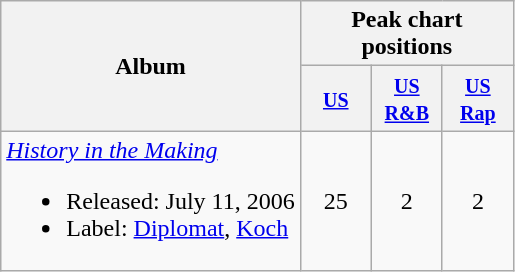<table class="wikitable">
<tr>
<th rowspan="2">Album</th>
<th colspan="3">Peak chart positions</th>
</tr>
<tr>
<th width=40><small><a href='#'>US</a></small></th>
<th width=40><small><a href='#'>US R&B</a></small></th>
<th width=40><small><a href='#'>US Rap</a></small></th>
</tr>
<tr>
<td><em><a href='#'>History in the Making</a></em><br><ul><li>Released: July 11, 2006</li><li>Label: <a href='#'>Diplomat</a>, <a href='#'>Koch</a></li></ul></td>
<td style="text-align:center;">25</td>
<td style="text-align:center;">2</td>
<td style="text-align:center;">2</td>
</tr>
</table>
